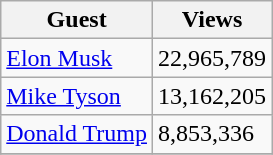<table class="wikitable">
<tr>
<th>Guest</th>
<th>Views</th>
</tr>
<tr>
<td><a href='#'>Elon Musk</a></td>
<td>22,965,789</td>
</tr>
<tr>
<td><a href='#'>Mike Tyson</a></td>
<td>13,162,205</td>
</tr>
<tr>
<td><a href='#'>Donald Trump</a></td>
<td>8,853,336</td>
</tr>
<tr>
</tr>
</table>
